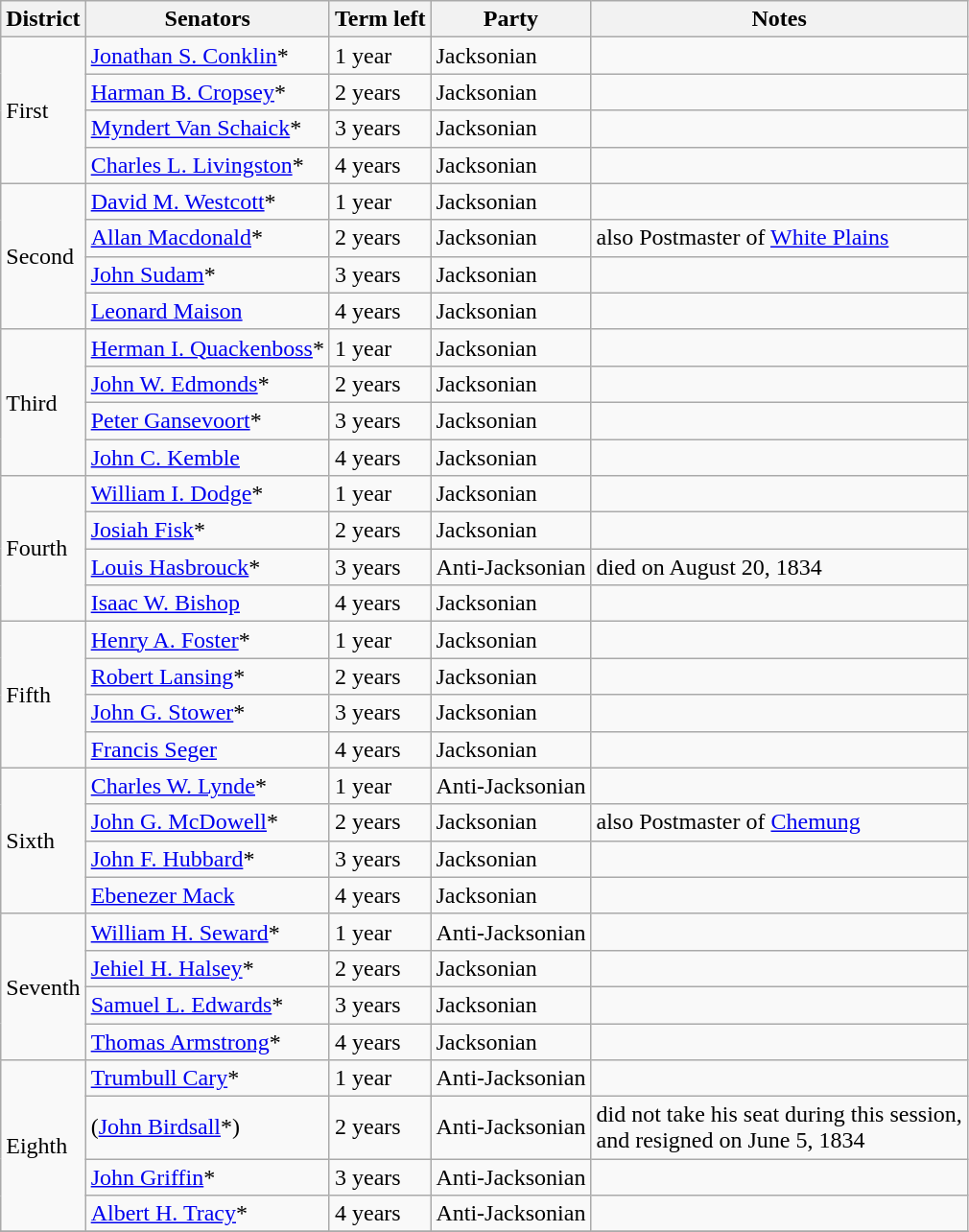<table class=wikitable>
<tr>
<th>District</th>
<th>Senators</th>
<th>Term left</th>
<th>Party</th>
<th>Notes</th>
</tr>
<tr>
<td rowspan="4">First</td>
<td><a href='#'>Jonathan S. Conklin</a>*</td>
<td>1 year</td>
<td>Jacksonian</td>
<td></td>
</tr>
<tr>
<td><a href='#'>Harman B. Cropsey</a>*</td>
<td>2 years</td>
<td>Jacksonian</td>
<td></td>
</tr>
<tr>
<td><a href='#'>Myndert Van Schaick</a>*</td>
<td>3 years</td>
<td>Jacksonian</td>
<td></td>
</tr>
<tr>
<td><a href='#'>Charles L. Livingston</a>*</td>
<td>4 years</td>
<td>Jacksonian</td>
<td></td>
</tr>
<tr>
<td rowspan="4">Second</td>
<td><a href='#'>David M. Westcott</a>*</td>
<td>1 year</td>
<td>Jacksonian</td>
<td></td>
</tr>
<tr>
<td><a href='#'>Allan Macdonald</a>*</td>
<td>2 years</td>
<td>Jacksonian</td>
<td>also Postmaster of <a href='#'>White Plains</a></td>
</tr>
<tr>
<td><a href='#'>John Sudam</a>*</td>
<td>3 years</td>
<td>Jacksonian</td>
<td></td>
</tr>
<tr>
<td><a href='#'>Leonard Maison</a></td>
<td>4 years</td>
<td>Jacksonian</td>
<td></td>
</tr>
<tr>
<td rowspan="4">Third</td>
<td><a href='#'>Herman I. Quackenboss</a>*</td>
<td>1 year</td>
<td>Jacksonian</td>
<td></td>
</tr>
<tr>
<td><a href='#'>John W. Edmonds</a>*</td>
<td>2 years</td>
<td>Jacksonian</td>
<td></td>
</tr>
<tr>
<td><a href='#'>Peter Gansevoort</a>*</td>
<td>3 years</td>
<td>Jacksonian</td>
<td></td>
</tr>
<tr>
<td><a href='#'>John C. Kemble</a></td>
<td>4 years</td>
<td>Jacksonian</td>
<td></td>
</tr>
<tr>
<td rowspan="4">Fourth</td>
<td><a href='#'>William I. Dodge</a>*</td>
<td>1 year</td>
<td>Jacksonian</td>
<td></td>
</tr>
<tr>
<td><a href='#'>Josiah Fisk</a>*</td>
<td>2 years</td>
<td>Jacksonian</td>
<td></td>
</tr>
<tr>
<td><a href='#'>Louis Hasbrouck</a>*</td>
<td>3 years</td>
<td>Anti-Jacksonian</td>
<td>died on August 20, 1834</td>
</tr>
<tr>
<td><a href='#'>Isaac W. Bishop</a></td>
<td>4 years</td>
<td>Jacksonian</td>
<td></td>
</tr>
<tr>
<td rowspan="4">Fifth</td>
<td><a href='#'>Henry A. Foster</a>*</td>
<td>1 year</td>
<td>Jacksonian</td>
<td></td>
</tr>
<tr>
<td><a href='#'>Robert Lansing</a>*</td>
<td>2 years</td>
<td>Jacksonian</td>
<td></td>
</tr>
<tr>
<td><a href='#'>John G. Stower</a>*</td>
<td>3 years</td>
<td>Jacksonian</td>
<td></td>
</tr>
<tr>
<td><a href='#'>Francis Seger</a></td>
<td>4 years</td>
<td>Jacksonian</td>
<td></td>
</tr>
<tr>
<td rowspan="4">Sixth</td>
<td><a href='#'>Charles W. Lynde</a>*</td>
<td>1 year</td>
<td>Anti-Jacksonian</td>
<td></td>
</tr>
<tr>
<td><a href='#'>John G. McDowell</a>*</td>
<td>2 years</td>
<td>Jacksonian</td>
<td>also Postmaster of <a href='#'>Chemung</a></td>
</tr>
<tr>
<td><a href='#'>John F. Hubbard</a>*</td>
<td>3 years</td>
<td>Jacksonian</td>
<td></td>
</tr>
<tr>
<td><a href='#'>Ebenezer Mack</a></td>
<td>4 years</td>
<td>Jacksonian</td>
<td></td>
</tr>
<tr>
<td rowspan="4">Seventh</td>
<td><a href='#'>William H. Seward</a>*</td>
<td>1 year</td>
<td>Anti-Jacksonian</td>
<td></td>
</tr>
<tr>
<td><a href='#'>Jehiel H. Halsey</a>*</td>
<td>2 years</td>
<td>Jacksonian</td>
<td></td>
</tr>
<tr>
<td><a href='#'>Samuel L. Edwards</a>*</td>
<td>3 years</td>
<td>Jacksonian</td>
<td></td>
</tr>
<tr>
<td><a href='#'>Thomas Armstrong</a>*</td>
<td>4 years</td>
<td>Jacksonian</td>
<td></td>
</tr>
<tr>
<td rowspan="4">Eighth</td>
<td><a href='#'>Trumbull Cary</a>*</td>
<td>1 year</td>
<td>Anti-Jacksonian</td>
<td></td>
</tr>
<tr>
<td>(<a href='#'>John Birdsall</a>*)</td>
<td>2 years</td>
<td>Anti-Jacksonian</td>
<td>did not take his seat during this session, <br>and resigned on June 5, 1834</td>
</tr>
<tr>
<td><a href='#'>John Griffin</a>*</td>
<td>3 years</td>
<td>Anti-Jacksonian</td>
<td></td>
</tr>
<tr>
<td><a href='#'>Albert H. Tracy</a>*</td>
<td>4 years</td>
<td>Anti-Jacksonian</td>
<td></td>
</tr>
<tr>
</tr>
</table>
